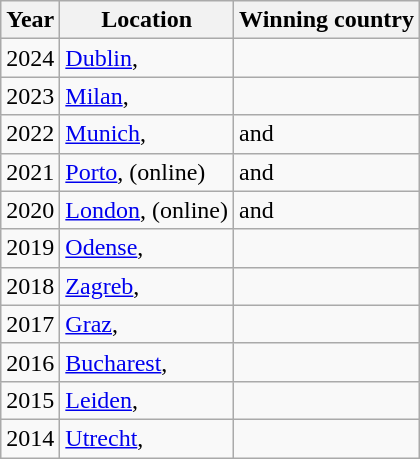<table class="wikitable">
<tr>
<th>Year</th>
<th>Location</th>
<th>Winning country</th>
</tr>
<tr>
<td>2024</td>
<td><a href='#'>Dublin</a>, </td>
<td></td>
</tr>
<tr>
<td>2023</td>
<td><a href='#'>Milan</a>, </td>
<td></td>
</tr>
<tr>
<td>2022</td>
<td><a href='#'>Munich</a>, </td>
<td> and </td>
</tr>
<tr>
<td>2021</td>
<td><a href='#'>Porto</a>,  (online)</td>
<td> and </td>
</tr>
<tr>
<td>2020</td>
<td><a href='#'>London</a>,  (online)</td>
<td> and </td>
</tr>
<tr>
<td>2019</td>
<td><a href='#'>Odense</a>, </td>
<td></td>
</tr>
<tr>
<td>2018</td>
<td><a href='#'>Zagreb</a>, </td>
<td></td>
</tr>
<tr>
<td>2017</td>
<td><a href='#'>Graz</a>, </td>
<td></td>
</tr>
<tr>
<td>2016</td>
<td><a href='#'>Bucharest</a>, </td>
<td></td>
</tr>
<tr>
<td>2015</td>
<td><a href='#'>Leiden</a>, </td>
<td></td>
</tr>
<tr>
<td>2014</td>
<td><a href='#'>Utrecht</a>, </td>
<td></td>
</tr>
</table>
